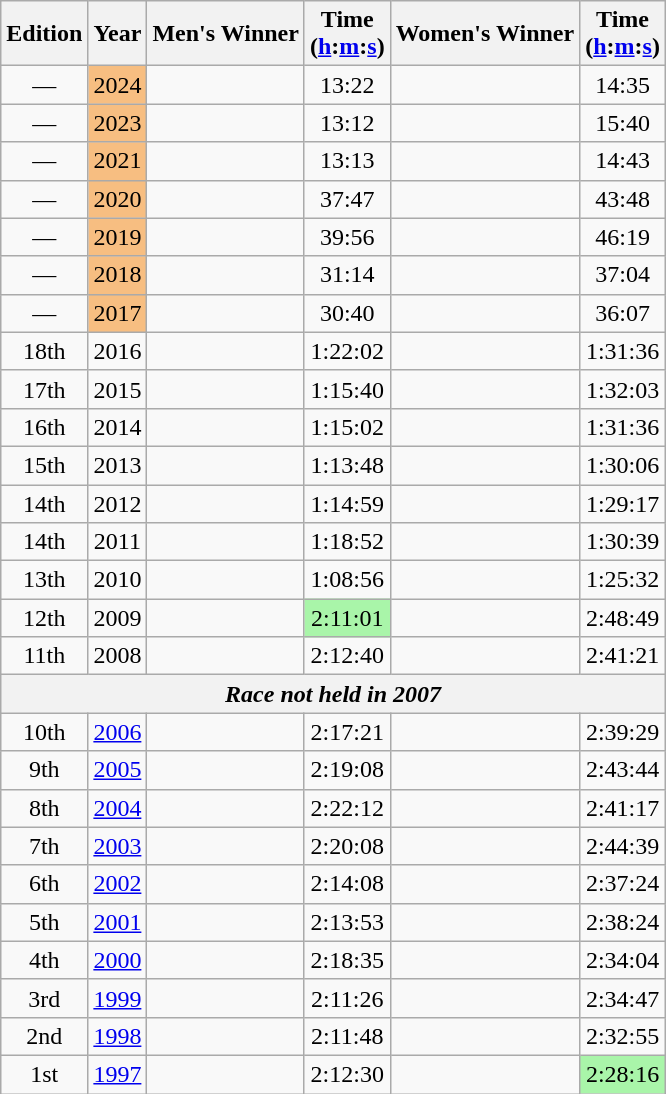<table class="wikitable sortable" style="text-align:center">
<tr>
<th>Edition</th>
<th>Year</th>
<th>Men's Winner</th>
<th>Time<br>(<a href='#'>h</a>:<a href='#'>m</a>:<a href='#'>s</a>)</th>
<th>Women's Winner</th>
<th>Time<br>(<a href='#'>h</a>:<a href='#'>m</a>:<a href='#'>s</a>)</th>
</tr>
<tr>
<td>—</td>
<td bgcolor=#F7BE81>2024</td>
<td align=left></td>
<td>13:22</td>
<td align=left></td>
<td>14:35</td>
</tr>
<tr>
<td>—</td>
<td bgcolor=#F7BE81>2023</td>
<td align=left></td>
<td>13:12</td>
<td align=left></td>
<td>15:40</td>
</tr>
<tr>
<td>—</td>
<td bgcolor=#F7BE81>2021</td>
<td align=left></td>
<td>13:13</td>
<td align=left></td>
<td>14:43</td>
</tr>
<tr>
<td>—</td>
<td bgcolor=#F7BE81>2020</td>
<td align=left></td>
<td>37:47</td>
<td align=left></td>
<td>43:48</td>
</tr>
<tr>
<td>—</td>
<td bgcolor=#F7BE81>2019</td>
<td align=left></td>
<td>39:56</td>
<td align=left></td>
<td>46:19</td>
</tr>
<tr>
<td>—</td>
<td bgcolor=#F7BE81>2018</td>
<td align=left></td>
<td>31:14</td>
<td align=left></td>
<td>37:04</td>
</tr>
<tr>
<td>—</td>
<td bgcolor=#F7BE81>2017</td>
<td align=left></td>
<td>30:40</td>
<td align=left></td>
<td>36:07</td>
</tr>
<tr>
<td>18th</td>
<td>2016</td>
<td align=left></td>
<td>1:22:02</td>
<td align=left></td>
<td>1:31:36</td>
</tr>
<tr>
<td>17th</td>
<td>2015</td>
<td align=left></td>
<td>1:15:40</td>
<td align=left></td>
<td>1:32:03</td>
</tr>
<tr>
<td>16th</td>
<td>2014</td>
<td align=left></td>
<td>1:15:02</td>
<td align=left></td>
<td>1:31:36</td>
</tr>
<tr>
<td>15th</td>
<td>2013</td>
<td align=left></td>
<td>1:13:48</td>
<td align=left></td>
<td>1:30:06</td>
</tr>
<tr>
<td>14th</td>
<td>2012</td>
<td align=left></td>
<td>1:14:59</td>
<td align=left></td>
<td>1:29:17</td>
</tr>
<tr>
<td>14th</td>
<td>2011</td>
<td align=left></td>
<td>1:18:52</td>
<td align=left></td>
<td>1:30:39</td>
</tr>
<tr>
<td>13th</td>
<td>2010</td>
<td align=left></td>
<td>1:08:56</td>
<td align=left></td>
<td>1:25:32</td>
</tr>
<tr>
<td>12th</td>
<td>2009</td>
<td align=left></td>
<td bgcolor=#A9F5A9>2:11:01</td>
<td align=left></td>
<td>2:48:49</td>
</tr>
<tr>
<td>11th</td>
<td>2008</td>
<td align=left></td>
<td>2:12:40</td>
<td align=left></td>
<td>2:41:21</td>
</tr>
<tr>
<th colspan="6"><em>Race not held in 2007</em></th>
</tr>
<tr>
<td>10th</td>
<td><a href='#'>2006</a></td>
<td align=left></td>
<td>2:17:21</td>
<td align=left></td>
<td>2:39:29</td>
</tr>
<tr>
<td>9th</td>
<td><a href='#'>2005</a></td>
<td align=left></td>
<td>2:19:08</td>
<td align=left></td>
<td>2:43:44</td>
</tr>
<tr>
<td>8th</td>
<td><a href='#'>2004</a></td>
<td align=left></td>
<td>2:22:12</td>
<td align=left></td>
<td>2:41:17</td>
</tr>
<tr>
<td>7th</td>
<td><a href='#'>2003</a></td>
<td align=left></td>
<td>2:20:08</td>
<td align=left></td>
<td>2:44:39</td>
</tr>
<tr>
<td>6th</td>
<td><a href='#'>2002</a></td>
<td align=left></td>
<td>2:14:08</td>
<td align=left></td>
<td>2:37:24</td>
</tr>
<tr>
<td>5th</td>
<td><a href='#'>2001</a></td>
<td align=left></td>
<td>2:13:53</td>
<td align=left></td>
<td>2:38:24</td>
</tr>
<tr>
<td>4th</td>
<td><a href='#'>2000</a></td>
<td align=left></td>
<td>2:18:35</td>
<td align=left></td>
<td>2:34:04</td>
</tr>
<tr>
<td>3rd</td>
<td><a href='#'>1999</a></td>
<td align=left></td>
<td>2:11:26</td>
<td align=left></td>
<td>2:34:47</td>
</tr>
<tr>
<td>2nd</td>
<td><a href='#'>1998</a></td>
<td align=left></td>
<td>2:11:48</td>
<td align=left></td>
<td>2:32:55</td>
</tr>
<tr>
<td>1st</td>
<td><a href='#'>1997</a></td>
<td align=left></td>
<td>2:12:30</td>
<td align=left></td>
<td bgcolor=#A9F5A9>2:28:16</td>
</tr>
</table>
